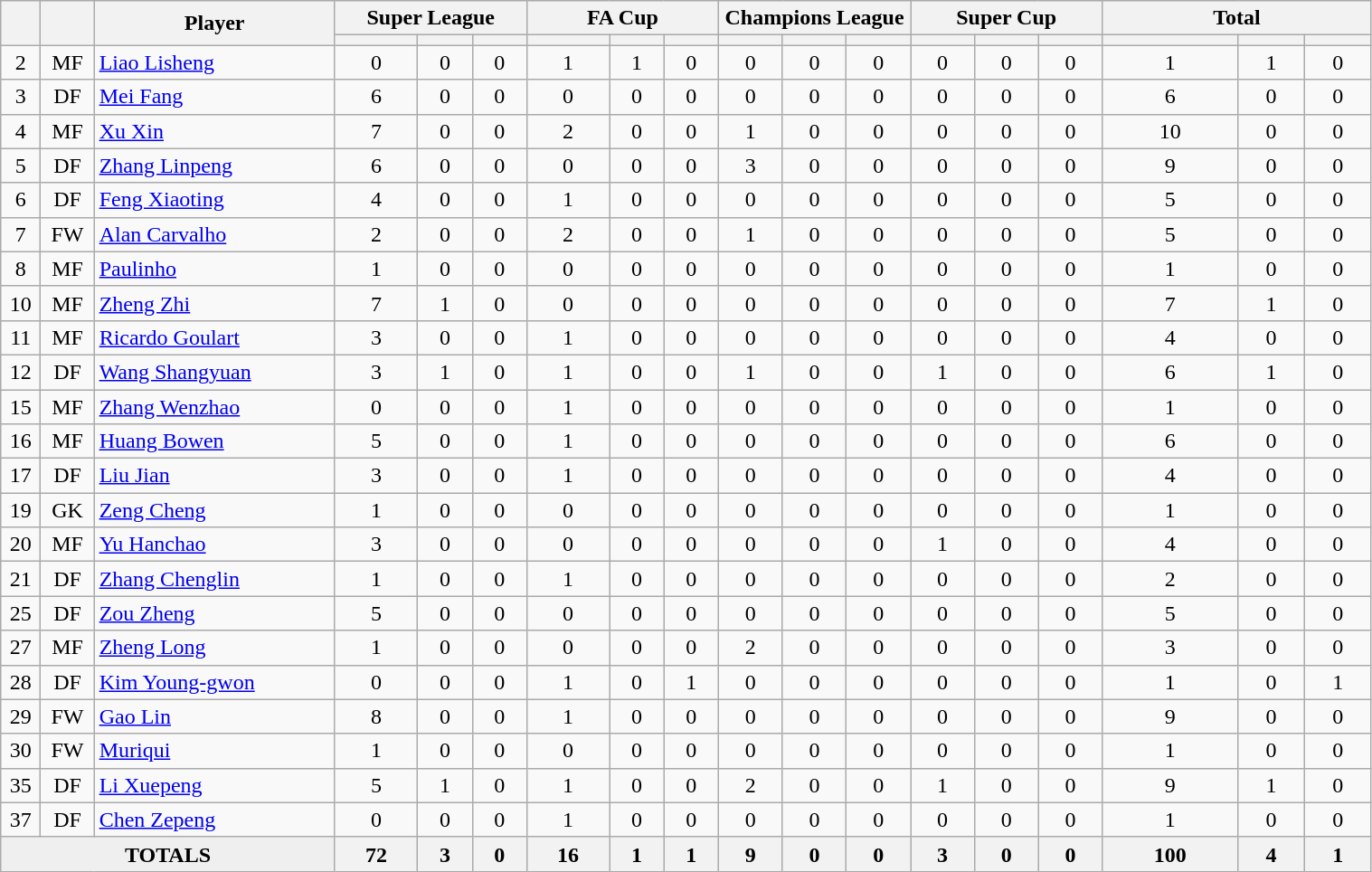<table class="wikitable" style="text-align:center" width=80%>
<tr>
<th rowspan=2></th>
<th rowspan=2></th>
<th rowspan=2 width="170">Player</th>
<th colspan=3 width="105">Super League</th>
<th colspan=3 width="105">FA Cup</th>
<th colspan=3 width="105">Champions League</th>
<th colspan=3 width="105">Super Cup</th>
<th colspan=3 width="150">Total</th>
</tr>
<tr>
<th></th>
<th></th>
<th></th>
<th></th>
<th></th>
<th></th>
<th></th>
<th></th>
<th></th>
<th></th>
<th></th>
<th></th>
<th></th>
<th></th>
<th></th>
</tr>
<tr>
<td>2</td>
<td>MF</td>
<td align=left> <a href='#'>Liao Lisheng</a></td>
<td>0</td>
<td>0</td>
<td>0</td>
<td>1</td>
<td>1</td>
<td>0</td>
<td>0</td>
<td>0</td>
<td>0</td>
<td>0</td>
<td>0</td>
<td>0</td>
<td>1</td>
<td>1</td>
<td>0</td>
</tr>
<tr>
<td>3</td>
<td>DF</td>
<td align=left> <a href='#'>Mei Fang</a></td>
<td>6</td>
<td>0</td>
<td>0</td>
<td>0</td>
<td>0</td>
<td>0</td>
<td>0</td>
<td>0</td>
<td>0</td>
<td>0</td>
<td>0</td>
<td>0</td>
<td>6</td>
<td>0</td>
<td>0</td>
</tr>
<tr>
<td>4</td>
<td>MF</td>
<td align=left> <a href='#'>Xu Xin</a></td>
<td>7</td>
<td>0</td>
<td>0</td>
<td>2</td>
<td>0</td>
<td>0</td>
<td>1</td>
<td>0</td>
<td>0</td>
<td>0</td>
<td>0</td>
<td>0</td>
<td>10</td>
<td>0</td>
<td>0</td>
</tr>
<tr>
<td>5</td>
<td>DF</td>
<td align=left> <a href='#'>Zhang Linpeng</a></td>
<td>6</td>
<td>0</td>
<td>0</td>
<td>0</td>
<td>0</td>
<td>0</td>
<td>3</td>
<td>0</td>
<td>0</td>
<td>0</td>
<td>0</td>
<td>0</td>
<td>9</td>
<td>0</td>
<td>0</td>
</tr>
<tr>
<td>6</td>
<td>DF</td>
<td align=left> <a href='#'>Feng Xiaoting</a></td>
<td>4</td>
<td>0</td>
<td>0</td>
<td>1</td>
<td>0</td>
<td>0</td>
<td>0</td>
<td>0</td>
<td>0</td>
<td>0</td>
<td>0</td>
<td>0</td>
<td>5</td>
<td>0</td>
<td>0</td>
</tr>
<tr>
<td>7</td>
<td>FW</td>
<td align=left> <a href='#'>Alan Carvalho</a></td>
<td>2</td>
<td>0</td>
<td>0</td>
<td>2</td>
<td>0</td>
<td>0</td>
<td>1</td>
<td>0</td>
<td>0</td>
<td>0</td>
<td>0</td>
<td>0</td>
<td>5</td>
<td>0</td>
<td>0</td>
</tr>
<tr>
<td>8</td>
<td>MF</td>
<td align=left> <a href='#'>Paulinho</a></td>
<td>1</td>
<td>0</td>
<td>0</td>
<td>0</td>
<td>0</td>
<td>0</td>
<td>0</td>
<td>0</td>
<td>0</td>
<td>0</td>
<td>0</td>
<td>0</td>
<td>1</td>
<td>0</td>
<td>0</td>
</tr>
<tr>
<td>10</td>
<td>MF</td>
<td align=left> <a href='#'>Zheng Zhi</a></td>
<td>7</td>
<td>1</td>
<td>0</td>
<td>0</td>
<td>0</td>
<td>0</td>
<td>0</td>
<td>0</td>
<td>0</td>
<td>0</td>
<td>0</td>
<td>0</td>
<td>7</td>
<td>1</td>
<td>0</td>
</tr>
<tr>
<td>11</td>
<td>MF</td>
<td align=left> <a href='#'>Ricardo Goulart</a></td>
<td>3</td>
<td>0</td>
<td>0</td>
<td>1</td>
<td>0</td>
<td>0</td>
<td>0</td>
<td>0</td>
<td>0</td>
<td>0</td>
<td>0</td>
<td>0</td>
<td>4</td>
<td>0</td>
<td>0</td>
</tr>
<tr>
<td>12</td>
<td>DF</td>
<td align=left> <a href='#'>Wang Shangyuan</a></td>
<td>3</td>
<td>1</td>
<td>0</td>
<td>1</td>
<td>0</td>
<td>0</td>
<td>1</td>
<td>0</td>
<td>0</td>
<td>1</td>
<td>0</td>
<td>0</td>
<td>6</td>
<td>1</td>
<td>0</td>
</tr>
<tr>
<td>15</td>
<td>MF</td>
<td align=left> <a href='#'>Zhang Wenzhao</a></td>
<td>0</td>
<td>0</td>
<td>0</td>
<td>1</td>
<td>0</td>
<td>0</td>
<td>0</td>
<td>0</td>
<td>0</td>
<td>0</td>
<td>0</td>
<td>0</td>
<td>1</td>
<td>0</td>
<td>0</td>
</tr>
<tr>
<td>16</td>
<td>MF</td>
<td align=left> <a href='#'>Huang Bowen</a></td>
<td>5</td>
<td>0</td>
<td>0</td>
<td>1</td>
<td>0</td>
<td>0</td>
<td>0</td>
<td>0</td>
<td>0</td>
<td>0</td>
<td>0</td>
<td>0</td>
<td>6</td>
<td>0</td>
<td>0</td>
</tr>
<tr>
<td>17</td>
<td>DF</td>
<td align=left> <a href='#'>Liu Jian</a></td>
<td>3</td>
<td>0</td>
<td>0</td>
<td>1</td>
<td>0</td>
<td>0</td>
<td>0</td>
<td>0</td>
<td>0</td>
<td>0</td>
<td>0</td>
<td>0</td>
<td>4</td>
<td>0</td>
<td>0</td>
</tr>
<tr>
<td>19</td>
<td>GK</td>
<td align=left> <a href='#'>Zeng Cheng</a></td>
<td>1</td>
<td>0</td>
<td>0</td>
<td>0</td>
<td>0</td>
<td>0</td>
<td>0</td>
<td>0</td>
<td>0</td>
<td>0</td>
<td>0</td>
<td>0</td>
<td>1</td>
<td>0</td>
<td>0</td>
</tr>
<tr>
<td>20</td>
<td>MF</td>
<td align=left> <a href='#'>Yu Hanchao</a></td>
<td>3</td>
<td>0</td>
<td>0</td>
<td>0</td>
<td>0</td>
<td>0</td>
<td>0</td>
<td>0</td>
<td>0</td>
<td>1</td>
<td>0</td>
<td>0</td>
<td>4</td>
<td>0</td>
<td>0</td>
</tr>
<tr>
<td>21</td>
<td>DF</td>
<td align=left> <a href='#'>Zhang Chenglin</a></td>
<td>1</td>
<td>0</td>
<td>0</td>
<td>1</td>
<td>0</td>
<td>0</td>
<td>0</td>
<td>0</td>
<td>0</td>
<td>0</td>
<td>0</td>
<td>0</td>
<td>2</td>
<td>0</td>
<td>0</td>
</tr>
<tr>
<td>25</td>
<td>DF</td>
<td align=left> <a href='#'>Zou Zheng</a></td>
<td>5</td>
<td>0</td>
<td>0</td>
<td>0</td>
<td>0</td>
<td>0</td>
<td>0</td>
<td>0</td>
<td>0</td>
<td>0</td>
<td>0</td>
<td>0</td>
<td>5</td>
<td>0</td>
<td>0</td>
</tr>
<tr>
<td>27</td>
<td>MF</td>
<td align=left> <a href='#'>Zheng Long</a></td>
<td>1</td>
<td>0</td>
<td>0</td>
<td>0</td>
<td>0</td>
<td>0</td>
<td>2</td>
<td>0</td>
<td>0</td>
<td>0</td>
<td>0</td>
<td>0</td>
<td>3</td>
<td>0</td>
<td>0</td>
</tr>
<tr>
<td>28</td>
<td>DF</td>
<td align=left> <a href='#'>Kim Young-gwon</a></td>
<td>0</td>
<td>0</td>
<td>0</td>
<td>1</td>
<td>0</td>
<td>1</td>
<td>0</td>
<td>0</td>
<td>0</td>
<td>0</td>
<td>0</td>
<td>0</td>
<td>1</td>
<td>0</td>
<td>1</td>
</tr>
<tr>
<td>29</td>
<td>FW</td>
<td align=left> <a href='#'>Gao Lin</a></td>
<td>8</td>
<td>0</td>
<td>0</td>
<td>1</td>
<td>0</td>
<td>0</td>
<td>0</td>
<td>0</td>
<td>0</td>
<td>0</td>
<td>0</td>
<td>0</td>
<td>9</td>
<td>0</td>
<td>0</td>
</tr>
<tr>
<td>30</td>
<td>FW</td>
<td align=left> <a href='#'>Muriqui</a></td>
<td>1</td>
<td>0</td>
<td>0</td>
<td>0</td>
<td>0</td>
<td>0</td>
<td>0</td>
<td>0</td>
<td>0</td>
<td>0</td>
<td>0</td>
<td>0</td>
<td>1</td>
<td>0</td>
<td>0</td>
</tr>
<tr>
<td>35</td>
<td>DF</td>
<td align=left> <a href='#'>Li Xuepeng</a></td>
<td>5</td>
<td>1</td>
<td>0</td>
<td>1</td>
<td>0</td>
<td>0</td>
<td>2</td>
<td>0</td>
<td>0</td>
<td>1</td>
<td>0</td>
<td>0</td>
<td>9</td>
<td>1</td>
<td>0</td>
</tr>
<tr>
<td>37</td>
<td>DF</td>
<td align=left> <a href='#'>Chen Zepeng</a></td>
<td>0</td>
<td>0</td>
<td>0</td>
<td>1</td>
<td>0</td>
<td>0</td>
<td>0</td>
<td>0</td>
<td>0</td>
<td>0</td>
<td>0</td>
<td>0</td>
<td>1</td>
<td>0</td>
<td>0</td>
</tr>
<tr>
<td ! colspan=3 style="background: #efefef; text-align: center;"><strong>TOTALS</strong></td>
<th>72</th>
<th>3</th>
<th>0</th>
<th>16</th>
<th>1</th>
<th>1</th>
<th>9</th>
<th>0</th>
<th>0</th>
<th>3</th>
<th>0</th>
<th>0</th>
<th>100</th>
<th>4</th>
<th>1</th>
</tr>
</table>
